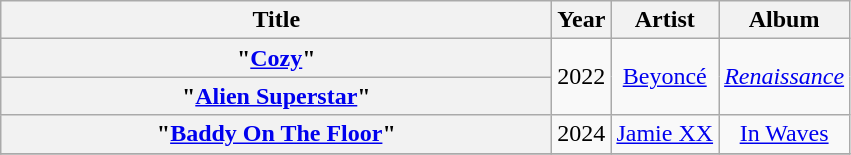<table class="wikitable plainrowheaders" style="text-align:center;">
<tr>
<th scope="col" style="width:22.5em;">Title</th>
<th scope="col">Year</th>
<th scope="col">Artist</th>
<th scope="col">Album</th>
</tr>
<tr>
<th scope="row">"<a href='#'>Cozy</a>"</th>
<td rowspan="2">2022</td>
<td rowspan="2"><a href='#'>Beyoncé</a></td>
<td rowspan="2"><em><a href='#'>Renaissance</a></em></td>
</tr>
<tr>
<th scope="row">"<a href='#'>Alien Superstar</a>"</th>
</tr>
<tr>
<th scope="row">"<a href='#'>Baddy On The Floor</a>"</th>
<td>2024</td>
<td><a href='#'>Jamie XX</a></td>
<td><a href='#'>In Waves</a></td>
</tr>
<tr>
</tr>
</table>
